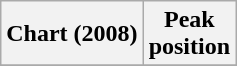<table class="wikitable plainrowheaders sortable">
<tr>
<th scope="col">Chart (2008)</th>
<th scope="col">Peak<br>position</th>
</tr>
<tr>
</tr>
</table>
